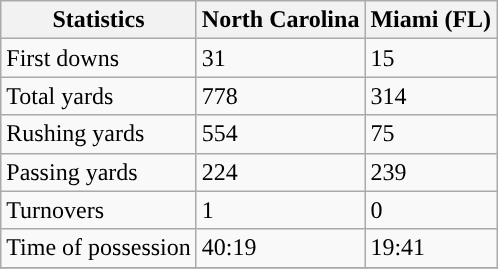<table class="wikitable">
<tr>
<th>Statistics</th>
<th>North Carolina</th>
<th>Miami (FL)</th>
</tr>
<tr>
<td>First downs</td>
<td>31</td>
<td>15</td>
</tr>
<tr>
<td>Total yards</td>
<td>778</td>
<td>314</td>
</tr>
<tr>
<td>Rushing yards</td>
<td>554</td>
<td>75</td>
</tr>
<tr>
<td>Passing yards</td>
<td>224</td>
<td>239</td>
</tr>
<tr>
<td>Turnovers</td>
<td>1</td>
<td>0</td>
</tr>
<tr>
<td>Time of possession</td>
<td>40:19</td>
<td>19:41</td>
</tr>
<tr>
</tr>
</table>
